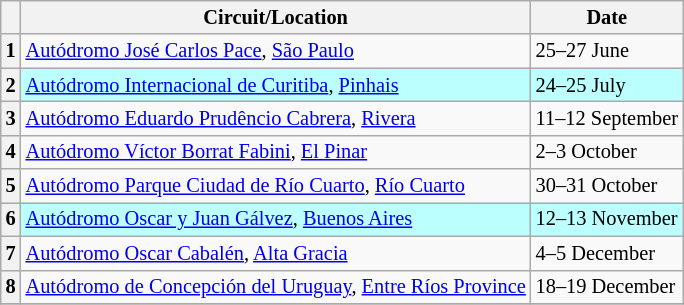<table class="wikitable" style="font-size: 85%">
<tr>
<th></th>
<th>Circuit/Location</th>
<th>Date</th>
</tr>
<tr>
<th>1</th>
<td> <a href='#'>Autódromo José Carlos Pace</a>, <a href='#'>São Paulo</a></td>
<td>25–27 June</td>
</tr>
<tr style="background:#bbffff;">
<th>2</th>
<td> <a href='#'>Autódromo Internacional de Curitiba</a>, <a href='#'>Pinhais</a></td>
<td>24–25 July</td>
</tr>
<tr>
<th>3</th>
<td> <a href='#'>Autódromo Eduardo Prudêncio Cabrera</a>, <a href='#'>Rivera</a></td>
<td>11–12 September</td>
</tr>
<tr>
<th>4</th>
<td> <a href='#'>Autódromo Víctor Borrat Fabini</a>, <a href='#'>El Pinar</a></td>
<td>2–3 October</td>
</tr>
<tr>
<th>5</th>
<td> <a href='#'>Autódromo Parque Ciudad de Río Cuarto</a>, <a href='#'>Río Cuarto</a></td>
<td>30–31 October</td>
</tr>
<tr style="background:#bbffff;">
<th>6</th>
<td> <a href='#'>Autódromo Oscar y Juan Gálvez</a>, <a href='#'>Buenos Aires</a></td>
<td>12–13 November</td>
</tr>
<tr>
<th>7</th>
<td> <a href='#'>Autódromo Oscar Cabalén</a>, <a href='#'>Alta Gracia</a></td>
<td>4–5 December</td>
</tr>
<tr>
<th>8</th>
<td> <a href='#'>Autódromo de Concepción del Uruguay</a>, <a href='#'>Entre Ríos Province</a></td>
<td>18–19 December</td>
</tr>
<tr>
</tr>
</table>
